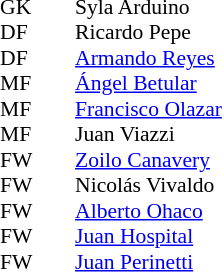<table style="font-size:90%; margin:0.2em auto;" cellspacing="0" cellpadding="0">
<tr>
<th width="25"></th>
<th width="25"></th>
</tr>
<tr>
<td>GK</td>
<td></td>
<td> Syla Arduino</td>
</tr>
<tr>
<td>DF</td>
<td></td>
<td> Ricardo Pepe</td>
</tr>
<tr>
<td>DF</td>
<td></td>
<td> <a href='#'>Armando Reyes</a></td>
</tr>
<tr>
<td>MF</td>
<td></td>
<td> <a href='#'>Ángel Betular</a></td>
</tr>
<tr>
<td>MF</td>
<td></td>
<td> <a href='#'>Francisco Olazar</a></td>
</tr>
<tr>
<td>MF</td>
<td></td>
<td> Juan Viazzi</td>
</tr>
<tr>
<td>FW</td>
<td></td>
<td> <a href='#'>Zoilo Canavery</a></td>
</tr>
<tr>
<td>FW</td>
<td></td>
<td> Nicolás Vivaldo</td>
</tr>
<tr>
<td>FW</td>
<td></td>
<td> <a href='#'>Alberto Ohaco</a></td>
</tr>
<tr>
<td>FW</td>
<td></td>
<td> <a href='#'>Juan Hospital</a></td>
</tr>
<tr>
<td>FW</td>
<td></td>
<td> <a href='#'>Juan Perinetti</a></td>
</tr>
</table>
